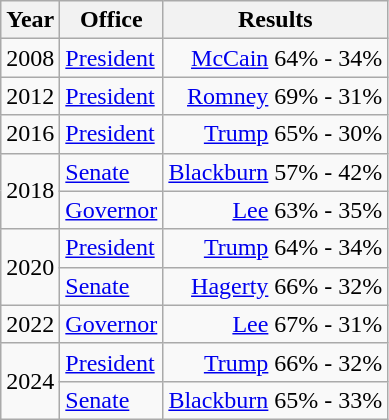<table class=wikitable>
<tr>
<th>Year</th>
<th>Office</th>
<th>Results</th>
</tr>
<tr>
<td>2008</td>
<td><a href='#'>President</a></td>
<td align="right" ><a href='#'>McCain</a> 64% - 34%</td>
</tr>
<tr>
<td>2012</td>
<td><a href='#'>President</a></td>
<td align="right" ><a href='#'>Romney</a> 69% - 31%</td>
</tr>
<tr>
<td>2016</td>
<td><a href='#'>President</a></td>
<td align="right" ><a href='#'>Trump</a> 65% - 30%</td>
</tr>
<tr>
<td rowspan=2>2018</td>
<td><a href='#'>Senate</a></td>
<td align="right" ><a href='#'>Blackburn</a> 57% - 42%</td>
</tr>
<tr>
<td><a href='#'>Governor</a></td>
<td align="right" ><a href='#'>Lee</a> 63% - 35%</td>
</tr>
<tr>
<td rowspan=2>2020</td>
<td><a href='#'>President</a></td>
<td align="right" ><a href='#'>Trump</a> 64% - 34%</td>
</tr>
<tr>
<td><a href='#'>Senate</a></td>
<td align="right" ><a href='#'>Hagerty</a> 66% - 32%</td>
</tr>
<tr>
<td>2022</td>
<td><a href='#'>Governor</a></td>
<td align="right" ><a href='#'>Lee</a> 67% - 31%</td>
</tr>
<tr>
<td rowspan=2>2024</td>
<td><a href='#'>President</a></td>
<td align="right" ><a href='#'>Trump</a> 66% - 32%</td>
</tr>
<tr>
<td><a href='#'>Senate</a></td>
<td align="right" ><a href='#'>Blackburn</a> 65% - 33%</td>
</tr>
</table>
